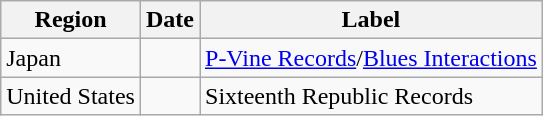<table class="wikitable plainrowheaders">
<tr>
<th scope="col">Region</th>
<th scope="col">Date</th>
<th scope="col">Label</th>
</tr>
<tr>
<td>Japan</td>
<td></td>
<td><a href='#'>P-Vine Records</a>/<a href='#'>Blues Interactions</a></td>
</tr>
<tr>
<td>United States</td>
<td></td>
<td>Sixteenth Republic Records</td>
</tr>
</table>
